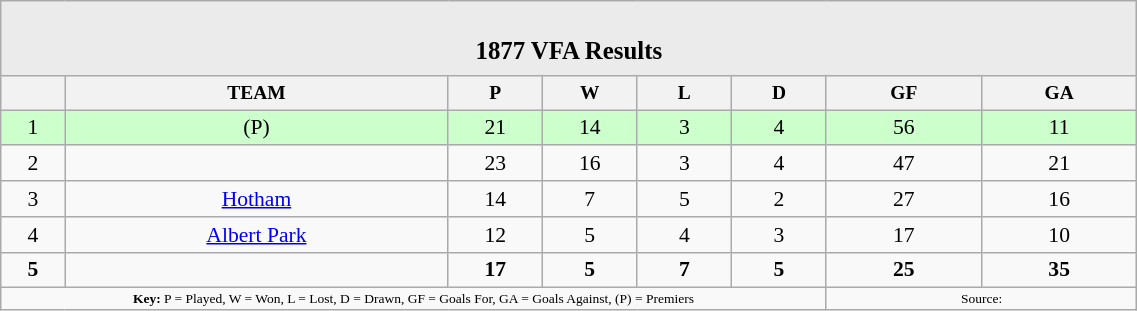<table class="wikitable" style="text-align: center; font-size: 90%; width: 60%">
<tr>
<td colspan="14" style="background: #EBEBEB;"><br><table border="0" width="100%" cellpadding="0" cellspacing="0">
<tr style="background: #EBEBEB;">
<td width="25%" style="border: 0;"></td>
<td style="border: 0; font-size: 115%;"><strong>1877 VFA Results</strong></td>
<td width="25%" style="border: 0;"></td>
</tr>
</table>
</td>
</tr>
<tr style="text-align: center; font-size: 90%;">
<th width="15"></th>
<th width="120">TEAM</th>
<th width="25">P</th>
<th width="25">W</th>
<th width="25">L</th>
<th width="25">D</th>
<th width="45">GF</th>
<th width="45">GA</th>
</tr>
<tr style="background: #CCFFCC;">
<td>1</td>
<td> (P)</td>
<td>21</td>
<td>14</td>
<td>3</td>
<td>4</td>
<td>56</td>
<td>11</td>
</tr>
<tr>
<td>2</td>
<td></td>
<td>23</td>
<td>16</td>
<td>3</td>
<td>4</td>
<td>47</td>
<td>21</td>
</tr>
<tr>
<td>3</td>
<td><a href='#'>Hotham</a></td>
<td>14</td>
<td>7</td>
<td>5</td>
<td>2</td>
<td>27</td>
<td>16</td>
</tr>
<tr>
<td>4</td>
<td><a href='#'>Albert Park</a></td>
<td>12</td>
<td>5</td>
<td>4</td>
<td>3</td>
<td>17</td>
<td>10</td>
</tr>
<tr>
<td><strong>5</strong></td>
<td><strong></strong></td>
<td><strong>17</strong></td>
<td><strong>5</strong></td>
<td><strong>7</strong></td>
<td><strong>5</strong></td>
<td><strong>25</strong></td>
<td><strong>35</strong></td>
</tr>
<tr style="font-size: xx-small;">
<td colspan="6"><strong>Key:</strong> P = Played, W = Won, L = Lost, D = Drawn, GF = Goals For, GA = Goals Against, (P) = Premiers</td>
<td colspan="2">Source:</td>
</tr>
</table>
